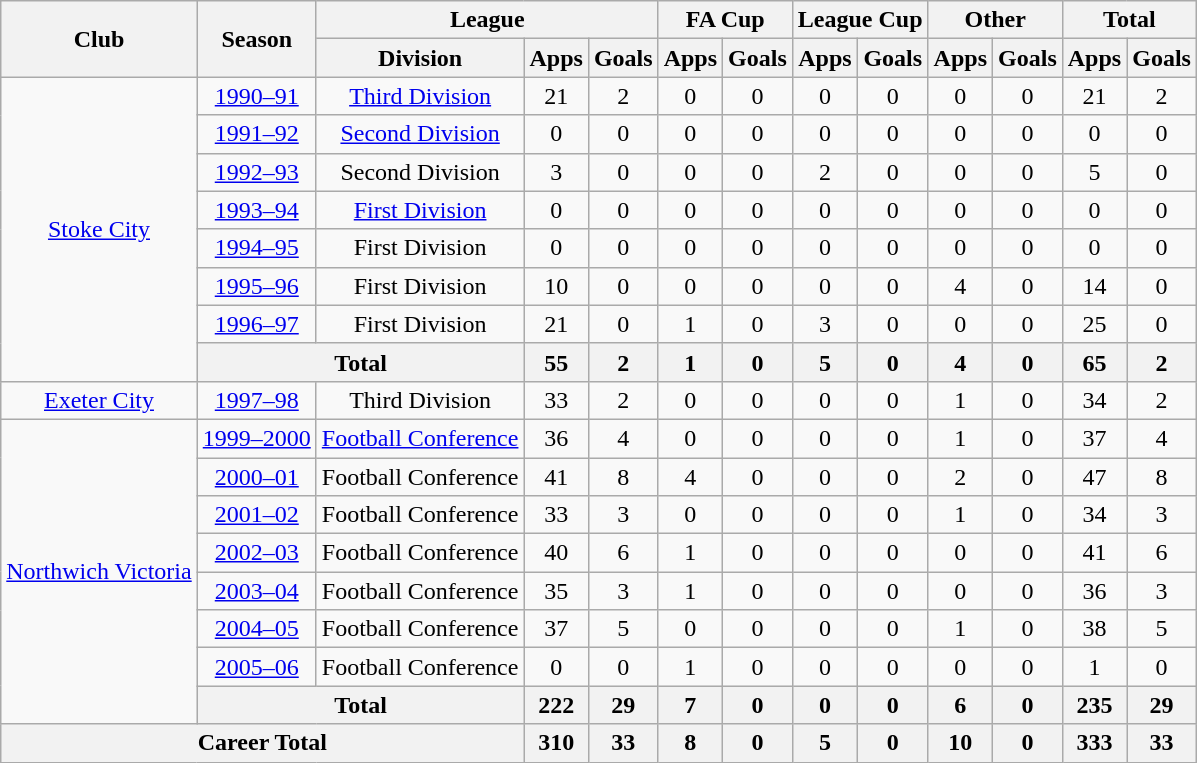<table class="wikitable" style="text-align: center;">
<tr>
<th rowspan="2">Club</th>
<th rowspan="2">Season</th>
<th colspan="3">League</th>
<th colspan="2">FA Cup</th>
<th colspan="2">League Cup</th>
<th colspan="2">Other</th>
<th colspan="2">Total</th>
</tr>
<tr>
<th>Division</th>
<th>Apps</th>
<th>Goals</th>
<th>Apps</th>
<th>Goals</th>
<th>Apps</th>
<th>Goals</th>
<th>Apps</th>
<th>Goals</th>
<th>Apps</th>
<th>Goals</th>
</tr>
<tr>
<td rowspan="8"><a href='#'>Stoke City</a></td>
<td><a href='#'>1990–91</a></td>
<td><a href='#'>Third Division</a></td>
<td>21</td>
<td>2</td>
<td>0</td>
<td>0</td>
<td>0</td>
<td>0</td>
<td>0</td>
<td>0</td>
<td>21</td>
<td>2</td>
</tr>
<tr>
<td><a href='#'>1991–92</a></td>
<td><a href='#'>Second Division</a></td>
<td>0</td>
<td>0</td>
<td>0</td>
<td>0</td>
<td>0</td>
<td>0</td>
<td>0</td>
<td>0</td>
<td>0</td>
<td>0</td>
</tr>
<tr>
<td><a href='#'>1992–93</a></td>
<td>Second Division</td>
<td>3</td>
<td>0</td>
<td>0</td>
<td>0</td>
<td>2</td>
<td>0</td>
<td>0</td>
<td>0</td>
<td>5</td>
<td>0</td>
</tr>
<tr>
<td><a href='#'>1993–94</a></td>
<td><a href='#'>First Division</a></td>
<td>0</td>
<td>0</td>
<td>0</td>
<td>0</td>
<td>0</td>
<td>0</td>
<td>0</td>
<td>0</td>
<td>0</td>
<td>0</td>
</tr>
<tr>
<td><a href='#'>1994–95</a></td>
<td>First Division</td>
<td>0</td>
<td>0</td>
<td>0</td>
<td>0</td>
<td>0</td>
<td>0</td>
<td>0</td>
<td>0</td>
<td>0</td>
<td>0</td>
</tr>
<tr>
<td><a href='#'>1995–96</a></td>
<td>First Division</td>
<td>10</td>
<td>0</td>
<td>0</td>
<td>0</td>
<td>0</td>
<td>0</td>
<td>4</td>
<td>0</td>
<td>14</td>
<td>0</td>
</tr>
<tr>
<td><a href='#'>1996–97</a></td>
<td>First Division</td>
<td>21</td>
<td>0</td>
<td>1</td>
<td>0</td>
<td>3</td>
<td>0</td>
<td>0</td>
<td>0</td>
<td>25</td>
<td>0</td>
</tr>
<tr>
<th colspan=2>Total</th>
<th>55</th>
<th>2</th>
<th>1</th>
<th>0</th>
<th>5</th>
<th>0</th>
<th>4</th>
<th>0</th>
<th>65</th>
<th>2</th>
</tr>
<tr>
<td><a href='#'>Exeter City</a></td>
<td><a href='#'>1997–98</a></td>
<td>Third Division</td>
<td>33</td>
<td>2</td>
<td>0</td>
<td>0</td>
<td>0</td>
<td>0</td>
<td>1</td>
<td>0</td>
<td>34</td>
<td>2</td>
</tr>
<tr>
<td rowspan=8><a href='#'>Northwich Victoria</a></td>
<td><a href='#'>1999–2000</a></td>
<td><a href='#'>Football Conference</a></td>
<td>36</td>
<td>4</td>
<td>0</td>
<td>0</td>
<td>0</td>
<td>0</td>
<td>1</td>
<td>0</td>
<td>37</td>
<td>4</td>
</tr>
<tr>
<td><a href='#'>2000–01</a></td>
<td>Football Conference</td>
<td>41</td>
<td>8</td>
<td>4</td>
<td>0</td>
<td>0</td>
<td>0</td>
<td>2</td>
<td>0</td>
<td>47</td>
<td>8</td>
</tr>
<tr>
<td><a href='#'>2001–02</a></td>
<td>Football Conference</td>
<td>33</td>
<td>3</td>
<td>0</td>
<td>0</td>
<td>0</td>
<td>0</td>
<td>1</td>
<td>0</td>
<td>34</td>
<td>3</td>
</tr>
<tr>
<td><a href='#'>2002–03</a></td>
<td>Football Conference</td>
<td>40</td>
<td>6</td>
<td>1</td>
<td>0</td>
<td>0</td>
<td>0</td>
<td>0</td>
<td>0</td>
<td>41</td>
<td>6</td>
</tr>
<tr>
<td><a href='#'>2003–04</a></td>
<td>Football Conference</td>
<td>35</td>
<td>3</td>
<td>1</td>
<td>0</td>
<td>0</td>
<td>0</td>
<td>0</td>
<td>0</td>
<td>36</td>
<td>3</td>
</tr>
<tr>
<td><a href='#'>2004–05</a></td>
<td>Football Conference</td>
<td>37</td>
<td>5</td>
<td>0</td>
<td>0</td>
<td>0</td>
<td>0</td>
<td>1</td>
<td>0</td>
<td>38</td>
<td>5</td>
</tr>
<tr>
<td><a href='#'>2005–06</a></td>
<td>Football Conference</td>
<td>0</td>
<td>0</td>
<td>1</td>
<td>0</td>
<td>0</td>
<td>0</td>
<td>0</td>
<td>0</td>
<td>1</td>
<td>0</td>
</tr>
<tr>
<th colspan=2>Total</th>
<th>222</th>
<th>29</th>
<th>7</th>
<th>0</th>
<th>0</th>
<th>0</th>
<th>6</th>
<th>0</th>
<th>235</th>
<th>29</th>
</tr>
<tr>
<th colspan="3">Career Total</th>
<th>310</th>
<th>33</th>
<th>8</th>
<th>0</th>
<th>5</th>
<th>0</th>
<th>10</th>
<th>0</th>
<th>333</th>
<th>33</th>
</tr>
</table>
